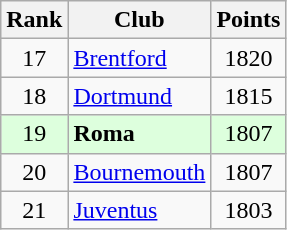<table class="wikitable" style="text-align: center;">
<tr>
<th>Rank</th>
<th>Club</th>
<th>Points</th>
</tr>
<tr>
<td>17</td>
<td align=left> <a href='#'>Brentford</a></td>
<td>1820</td>
</tr>
<tr>
<td>18</td>
<td align=left> <a href='#'>Dortmund</a></td>
<td>1815</td>
</tr>
<tr bgcolor="#ddffdd">
<td>19</td>
<td align=left> <strong>Roma</strong></td>
<td>1807</td>
</tr>
<tr>
<td>20</td>
<td align=left> <a href='#'>Bournemouth</a></td>
<td>1807</td>
</tr>
<tr>
<td>21</td>
<td align=left> <a href='#'>Juventus</a></td>
<td>1803</td>
</tr>
</table>
